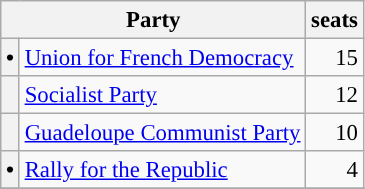<table class="wikitable" style="font-size: 95%;">
<tr>
<th colspan=2>Party</th>
<th>seats</th>
</tr>
<tr>
<th style="background-color: "><span>•</span></th>
<td><a href='#'>Union for French Democracy</a></td>
<td align="right">15</td>
</tr>
<tr>
<th style="background-color: "></th>
<td><a href='#'>Socialist Party</a></td>
<td align="right">12</td>
</tr>
<tr>
<th style="background-color: "></th>
<td><a href='#'>Guadeloupe Communist Party</a></td>
<td align="right">10</td>
</tr>
<tr>
<th style="background-color: "><span>•</span></th>
<td><a href='#'>Rally for the Republic</a></td>
<td align="right">4</td>
</tr>
<tr>
</tr>
</table>
